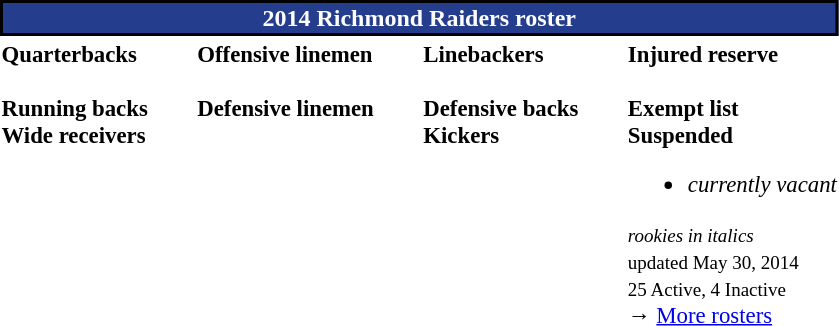<table class="toccolours" style="text-align: left;">
<tr>
<th colspan="7" style="background-color:#243D8D; border:2px  solid #000000; color:white; text-align:center;"><strong>2014 Richmond Raiders roster</strong></th>
</tr>
<tr>
<td style="font-size: 95%;" valign="top"><strong>Quarterbacks</strong><br>
<br><strong>Running backs</strong>
<br><strong>Wide receivers</strong>




</td>
<td style="width: 25px;"></td>
<td style="font-size: 95%;" valign="top"><strong>Offensive linemen</strong><br>



<br><strong>Defensive linemen</strong>


</td>
<td style="width: 25px;"></td>
<td style="font-size: 95%;" valign="top"><strong>Linebackers</strong><br>

<br><strong>Defensive backs</strong>




<br><strong>Kickers</strong>
</td>
<td style="width: 25px;"></td>
<td style="font-size: 95%;" valign="top"><strong>Injured reserve</strong><br>

<br><strong>Exempt list</strong>
<br><strong>Suspended</strong><ul><li><em>currently vacant</em></li></ul><small><em>rookies in italics</em><br> updated May 30, 2014</small><br>
<small>25 Active, 4 Inactive</small><br>→ <a href='#'>More rosters</a></td>
</tr>
<tr>
</tr>
</table>
